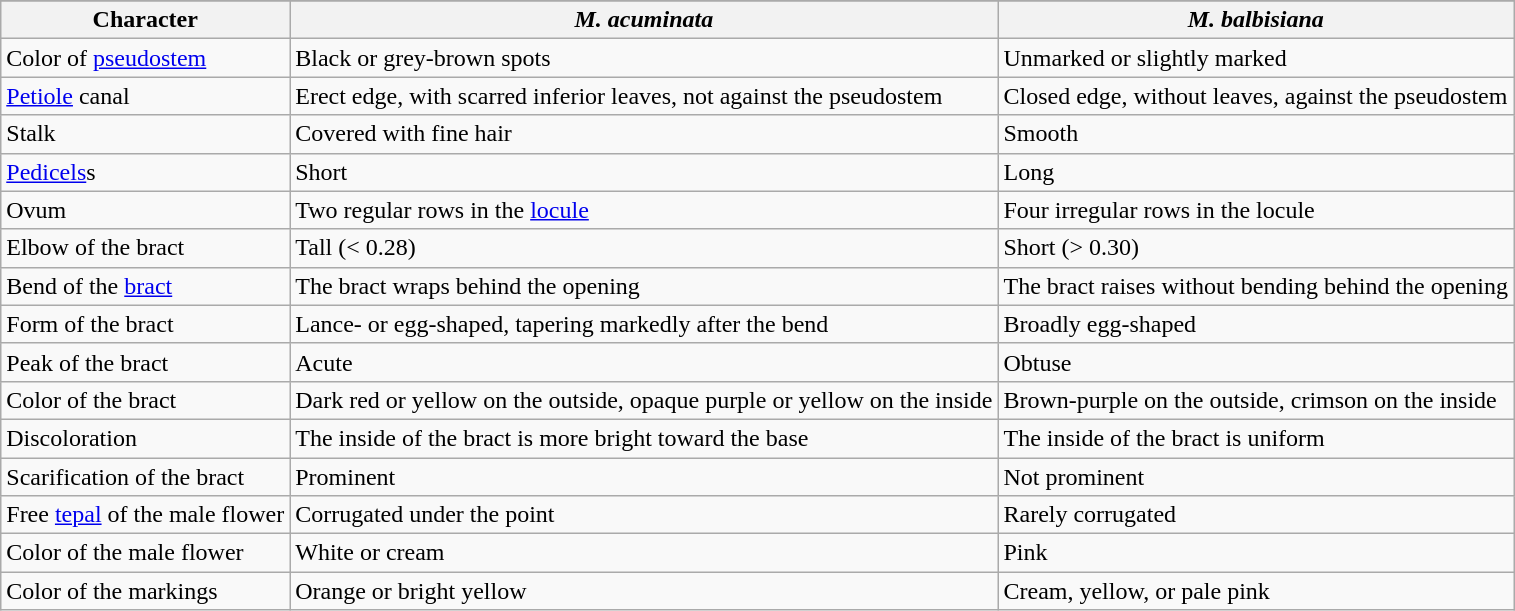<table class="wikitable">
<tr>
</tr>
<tr>
<th>Character</th>
<th><em>M. acuminata</em></th>
<th><em>M. balbisiana</em></th>
</tr>
<tr>
<td>Color of <a href='#'>pseudostem</a></td>
<td>Black or grey-brown spots</td>
<td>Unmarked or slightly marked</td>
</tr>
<tr>
<td><a href='#'>Petiole</a> canal</td>
<td>Erect edge, with scarred inferior leaves, not against the pseudostem</td>
<td>Closed edge, without leaves, against the pseudostem</td>
</tr>
<tr>
<td>Stalk</td>
<td>Covered with fine hair</td>
<td>Smooth</td>
</tr>
<tr>
<td><a href='#'>Pedicels</a>s</td>
<td>Short</td>
<td>Long</td>
</tr>
<tr>
<td>Ovum</td>
<td>Two regular rows in the <a href='#'>locule</a></td>
<td>Four irregular rows in the locule</td>
</tr>
<tr>
<td>Elbow of the bract</td>
<td>Tall (< 0.28)</td>
<td>Short (> 0.30)</td>
</tr>
<tr>
<td>Bend of the <a href='#'>bract</a></td>
<td>The bract wraps behind the opening</td>
<td>The bract raises without bending behind the opening</td>
</tr>
<tr>
<td>Form of the bract</td>
<td>Lance- or egg-shaped, tapering markedly after the bend</td>
<td>Broadly egg-shaped</td>
</tr>
<tr>
<td>Peak of the bract</td>
<td>Acute</td>
<td>Obtuse</td>
</tr>
<tr>
<td>Color of the bract</td>
<td>Dark red or yellow on the outside, opaque purple or yellow on the inside</td>
<td>Brown-purple on the outside, crimson on the inside</td>
</tr>
<tr>
<td>Discoloration</td>
<td>The inside of the bract is more bright toward the base</td>
<td>The inside of the bract is uniform</td>
</tr>
<tr>
<td>Scarification of the bract</td>
<td>Prominent</td>
<td>Not prominent</td>
</tr>
<tr>
<td>Free <a href='#'>tepal</a> of the male flower</td>
<td>Corrugated under the point</td>
<td>Rarely corrugated</td>
</tr>
<tr>
<td>Color of the male flower</td>
<td>White or cream</td>
<td>Pink</td>
</tr>
<tr>
<td>Color of the markings</td>
<td>Orange or bright yellow</td>
<td>Cream, yellow, or pale pink</td>
</tr>
</table>
